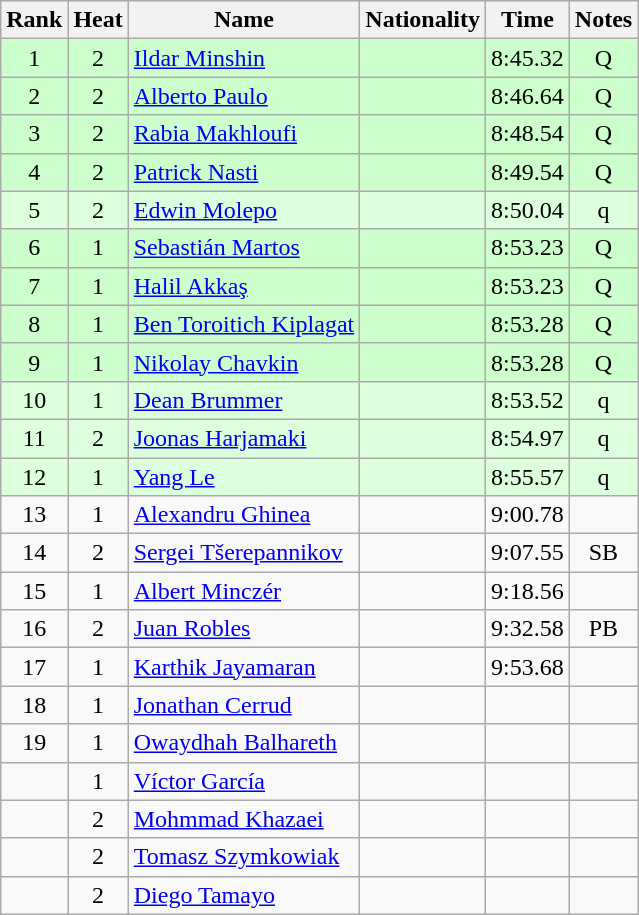<table class="wikitable sortable" style="text-align:center">
<tr>
<th>Rank</th>
<th>Heat</th>
<th>Name</th>
<th>Nationality</th>
<th>Time</th>
<th>Notes</th>
</tr>
<tr bgcolor=ccffcc>
<td>1</td>
<td>2</td>
<td align=left><a href='#'>Ildar Minshin</a></td>
<td align=left></td>
<td>8:45.32</td>
<td>Q</td>
</tr>
<tr bgcolor=ccffcc>
<td>2</td>
<td>2</td>
<td align=left><a href='#'>Alberto Paulo</a></td>
<td align=left></td>
<td>8:46.64</td>
<td>Q</td>
</tr>
<tr bgcolor=ccffcc>
<td>3</td>
<td>2</td>
<td align=left><a href='#'>Rabia Makhloufi</a></td>
<td align=left></td>
<td>8:48.54</td>
<td>Q</td>
</tr>
<tr bgcolor=ccffcc>
<td>4</td>
<td>2</td>
<td align=left><a href='#'>Patrick Nasti</a></td>
<td align=left></td>
<td>8:49.54</td>
<td>Q</td>
</tr>
<tr bgcolor=ddffdd>
<td>5</td>
<td>2</td>
<td align=left><a href='#'>Edwin Molepo</a></td>
<td align=left></td>
<td>8:50.04</td>
<td>q</td>
</tr>
<tr bgcolor=ccffcc>
<td>6</td>
<td>1</td>
<td align=left><a href='#'>Sebastián Martos</a></td>
<td align=left></td>
<td>8:53.23</td>
<td>Q</td>
</tr>
<tr bgcolor=ccffcc>
<td>7</td>
<td>1</td>
<td align=left><a href='#'>Halil Akkaş</a></td>
<td align=left></td>
<td>8:53.23</td>
<td>Q</td>
</tr>
<tr bgcolor=ccffcc>
<td>8</td>
<td>1</td>
<td align=left><a href='#'>Ben Toroitich Kiplagat</a></td>
<td align=left></td>
<td>8:53.28</td>
<td>Q</td>
</tr>
<tr bgcolor=ccffcc>
<td>9</td>
<td>1</td>
<td align=left><a href='#'>Nikolay Chavkin</a></td>
<td align=left></td>
<td>8:53.28</td>
<td>Q</td>
</tr>
<tr bgcolor=ddffdd>
<td>10</td>
<td>1</td>
<td align=left><a href='#'>Dean Brummer</a></td>
<td align=left></td>
<td>8:53.52</td>
<td>q</td>
</tr>
<tr bgcolor=ddffdd>
<td>11</td>
<td>2</td>
<td align=left><a href='#'>Joonas Harjamaki</a></td>
<td align=left></td>
<td>8:54.97</td>
<td>q</td>
</tr>
<tr bgcolor=ddffdd>
<td>12</td>
<td>1</td>
<td align=left><a href='#'>Yang Le</a></td>
<td align=left></td>
<td>8:55.57</td>
<td>q</td>
</tr>
<tr>
<td>13</td>
<td>1</td>
<td align=left><a href='#'>Alexandru Ghinea</a></td>
<td align=left></td>
<td>9:00.78</td>
<td></td>
</tr>
<tr>
<td>14</td>
<td>2</td>
<td align=left><a href='#'>Sergei Tšerepannikov</a></td>
<td align=left></td>
<td>9:07.55</td>
<td>SB</td>
</tr>
<tr>
<td>15</td>
<td>1</td>
<td align=left><a href='#'>Albert Minczér</a></td>
<td align=left></td>
<td>9:18.56</td>
<td></td>
</tr>
<tr>
<td>16</td>
<td>2</td>
<td align=left><a href='#'>Juan Robles</a></td>
<td align=left></td>
<td>9:32.58</td>
<td>PB</td>
</tr>
<tr>
<td>17</td>
<td>1</td>
<td align=left><a href='#'>Karthik Jayamaran</a></td>
<td align=left></td>
<td>9:53.68</td>
<td></td>
</tr>
<tr>
<td>18</td>
<td>1</td>
<td align=left><a href='#'>Jonathan Cerrud</a></td>
<td align=left></td>
<td></td>
<td></td>
</tr>
<tr>
<td>19</td>
<td>1</td>
<td align=left><a href='#'>Owaydhah Balhareth</a></td>
<td align=left></td>
<td></td>
<td></td>
</tr>
<tr>
<td></td>
<td>1</td>
<td align=left><a href='#'>Víctor García</a></td>
<td align=left></td>
<td></td>
<td></td>
</tr>
<tr>
<td></td>
<td>2</td>
<td align=left><a href='#'>Mohmmad Khazaei</a></td>
<td align=left></td>
<td></td>
<td></td>
</tr>
<tr>
<td></td>
<td>2</td>
<td align=left><a href='#'>Tomasz Szymkowiak</a></td>
<td align=left></td>
<td></td>
<td></td>
</tr>
<tr>
<td></td>
<td>2</td>
<td align=left><a href='#'>Diego Tamayo</a></td>
<td align=left></td>
<td></td>
<td></td>
</tr>
</table>
